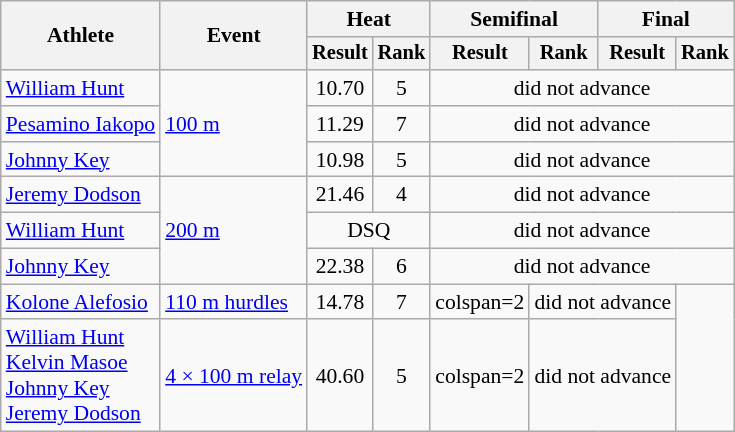<table class="wikitable" style="font-size:90%; text-align:center">
<tr>
<th rowspan=2>Athlete</th>
<th rowspan=2>Event</th>
<th colspan=2>Heat</th>
<th colspan=2>Semifinal</th>
<th colspan=2>Final</th>
</tr>
<tr style="font-size:95%">
<th>Result</th>
<th>Rank</th>
<th>Result</th>
<th>Rank</th>
<th>Result</th>
<th>Rank</th>
</tr>
<tr>
<td align=left><a href='#'>William Hunt</a></td>
<td align=left rowspan=3><a href='#'>100 m</a></td>
<td>10.70</td>
<td>5</td>
<td colspan="4">did not advance</td>
</tr>
<tr>
<td align=left><a href='#'>Pesamino Iakopo</a></td>
<td>11.29</td>
<td>7</td>
<td colspan="4">did not advance</td>
</tr>
<tr>
<td align=left><a href='#'>Johnny Key</a></td>
<td>10.98</td>
<td>5</td>
<td colspan="4">did not advance</td>
</tr>
<tr>
<td align=left><a href='#'>Jeremy Dodson</a></td>
<td align=left rowspan=3><a href='#'>200 m</a></td>
<td>21.46</td>
<td>4</td>
<td colspan=4>did not advance</td>
</tr>
<tr>
<td align=left><a href='#'>William Hunt</a></td>
<td colspan=2>DSQ</td>
<td colspan=4>did not advance</td>
</tr>
<tr>
<td align=left><a href='#'>Johnny Key</a></td>
<td>22.38</td>
<td>6</td>
<td colspan=4>did not advance</td>
</tr>
<tr>
<td align=left><a href='#'>Kolone Alefosio</a></td>
<td align=left rowspan=1><a href='#'>110 m hurdles</a></td>
<td>14.78</td>
<td>7</td>
<td>colspan=2 </td>
<td colspan=2>did not advance</td>
</tr>
<tr>
<td align=left><a href='#'>William Hunt</a><br><a href='#'>Kelvin Masoe</a><br><a href='#'>Johnny Key</a><br><a href='#'>Jeremy Dodson</a></td>
<td align=left><a href='#'>4 × 100 m relay</a></td>
<td>40.60</td>
<td>5</td>
<td>colspan=2 </td>
<td colspan=2>did not advance</td>
</tr>
</table>
